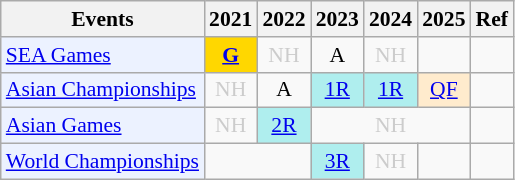<table class="wikitable" style="font-size: 90%; text-align:center">
<tr>
<th>Events</th>
<th>2021</th>
<th>2022</th>
<th>2023</th>
<th>2024</th>
<th>2025</th>
<th>Ref</th>
</tr>
<tr>
<td bgcolor="#ECF2FF"; align="left"><a href='#'>SEA Games</a></td>
<td bgcolor=gold><a href='#'><strong>G</strong></a></td>
<td style=color:#ccc>NH</td>
<td>A</td>
<td style=color:#ccc>NH</td>
<td></td>
<td></td>
</tr>
<tr>
<td bgcolor="#ECF2FF"; align="left"><a href='#'>Asian Championships</a></td>
<td 2021; style=color:#ccc>NH</td>
<td>A</td>
<td bgcolor=AFEEEE><a href='#'>1R</a></td>
<td bgcolor=AFEEEE><a href='#'>1R</a></td>
<td bgcolor=FFEBCD><a href='#'>QF</a></td>
<td></td>
</tr>
<tr>
<td bgcolor="#ECF2FF"; align="left"><a href='#'>Asian Games</a></td>
<td style=color:#ccc>NH</td>
<td bgcolor=AFEEEE><a href='#'>2R</a></td>
<td colspan="3" style=color:#ccc>NH</td>
<td></td>
</tr>
<tr>
<td bgcolor="#ECF2FF"; align="left"><a href='#'>World Championships</a></td>
<td 2021-2022; colspan="2"></td>
<td bgcolor=AFEEEE><a href='#'>3R</a></td>
<td style=color:#ccc>NH</td>
<td></td>
<td></td>
</tr>
</table>
